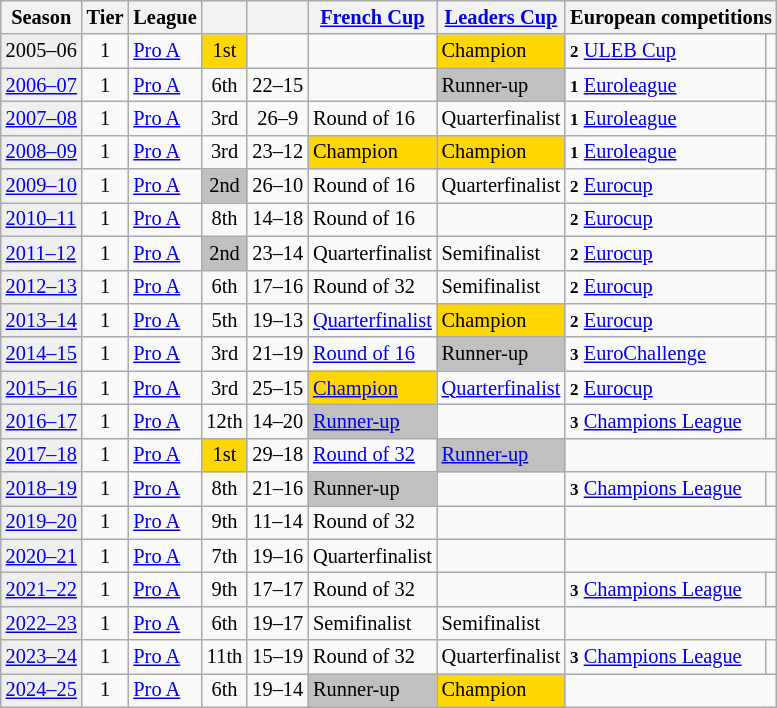<table class="wikitable" style="font-size:85%">
<tr>
<th>Season</th>
<th>Tier</th>
<th>League</th>
<th></th>
<th></th>
<th><a href='#'>French Cup</a></th>
<th><a href='#'>Leaders Cup</a></th>
<th colspan=2>European competitions</th>
</tr>
<tr>
<td style="background:#efefef;">2005–06</td>
<td align="center">1</td>
<td><a href='#'>Pro A</a></td>
<td style="background:gold" align="center">1st</td>
<td></td>
<td></td>
<td style="background:gold">Champion</td>
<td><small><strong>2</strong></small> <a href='#'>ULEB Cup</a></td>
<td align=center></td>
</tr>
<tr>
<td style="background:#efefef;"><a href='#'>2006–07</a></td>
<td align="center">1</td>
<td><a href='#'>Pro A</a></td>
<td align="center">6th</td>
<td align=center>22–15</td>
<td></td>
<td style="background:silver">Runner-up</td>
<td><small><strong>1</strong></small> <a href='#'>Euroleague</a></td>
<td align=center></td>
</tr>
<tr>
<td style="background:#efefef;"><a href='#'>2007–08</a></td>
<td align="center">1</td>
<td><a href='#'>Pro A</a></td>
<td align="center">3rd</td>
<td align=center>26–9</td>
<td>Round of 16</td>
<td>Quarterfinalist</td>
<td><small><strong>1</strong></small> <a href='#'>Euroleague</a></td>
<td align=center></td>
</tr>
<tr>
<td style="background:#efefef;"><a href='#'>2008–09</a></td>
<td align="center">1</td>
<td><a href='#'>Pro A</a></td>
<td align="center">3rd</td>
<td align=center>23–12</td>
<td style="background:gold">Champion</td>
<td style="background:gold">Champion</td>
<td><small><strong>1</strong></small> <a href='#'>Euroleague</a></td>
<td align=center></td>
</tr>
<tr>
<td style="background:#efefef;"><a href='#'>2009–10</a></td>
<td align="center">1</td>
<td><a href='#'>Pro A</a></td>
<td style="background:silver" align="center">2nd</td>
<td align=center>26–10</td>
<td>Round of 16</td>
<td>Quarterfinalist</td>
<td><small><strong>2</strong></small> <a href='#'>Eurocup</a></td>
<td align=center></td>
</tr>
<tr>
<td style="background:#efefef;"><a href='#'>2010–11</a></td>
<td align="center">1</td>
<td><a href='#'>Pro A</a></td>
<td align="center">8th</td>
<td align=center>14–18</td>
<td>Round of 16</td>
<td></td>
<td><small><strong>2</strong></small> <a href='#'>Eurocup</a></td>
<td align=center></td>
</tr>
<tr>
<td style="background:#efefef;"><a href='#'>2011–12</a></td>
<td align="center">1</td>
<td><a href='#'>Pro A</a></td>
<td style="background:silver" align="center">2nd</td>
<td align=center>23–14</td>
<td>Quarterfinalist</td>
<td>Semifinalist</td>
<td><small><strong>2</strong></small> <a href='#'>Eurocup</a></td>
<td align=center></td>
</tr>
<tr>
<td style="background:#efefef;"><a href='#'>2012–13</a></td>
<td align="center">1</td>
<td><a href='#'>Pro A</a></td>
<td align="center">6th</td>
<td align=center>17–16</td>
<td>Round of 32</td>
<td>Semifinalist</td>
<td><small><strong>2</strong></small> <a href='#'>Eurocup</a></td>
<td align=center></td>
</tr>
<tr>
<td style="background:#efefef;"><a href='#'>2013–14</a></td>
<td align="center">1</td>
<td><a href='#'>Pro A</a></td>
<td align="center">5th</td>
<td align=center>19–13</td>
<td><a href='#'>Quarterfinalist</a></td>
<td style="background:gold">Champion</td>
<td><small><strong>2</strong></small> <a href='#'>Eurocup</a></td>
<td align=center></td>
</tr>
<tr>
<td style="background:#efefef;"><a href='#'>2014–15</a></td>
<td align=center>1</td>
<td><a href='#'>Pro A</a></td>
<td align="center">3rd</td>
<td align=center>21–19</td>
<td><a href='#'>Round of 16</a></td>
<td bgcolor=silver>Runner-up</td>
<td><small><strong>3</strong></small> <a href='#'>EuroChallenge</a></td>
<td align=center></td>
</tr>
<tr>
<td style="background:#efefef;"><a href='#'>2015–16</a></td>
<td align=center>1</td>
<td><a href='#'>Pro A</a></td>
<td align="center">3rd</td>
<td align=center>25–15</td>
<td bgcolor=gold><a href='#'>Champion</a></td>
<td><a href='#'>Quarterfinalist</a></td>
<td><small><strong>2</strong></small> <a href='#'>Eurocup</a></td>
<td align=center></td>
</tr>
<tr>
<td style="background:#efefef;"><a href='#'>2016–17</a></td>
<td align=center>1</td>
<td><a href='#'>Pro A</a></td>
<td align="center">12th</td>
<td align=center>14–20</td>
<td bgcolor=silver><a href='#'>Runner-up</a></td>
<td></td>
<td><small><strong>3</strong></small> <a href='#'>Champions League</a></td>
<td align=center></td>
</tr>
<tr>
<td style="background:#efefef;"><a href='#'>2017–18</a></td>
<td align=center>1</td>
<td><a href='#'>Pro A</a></td>
<td style="background:gold" align="center">1st</td>
<td align=center>29–18</td>
<td><a href='#'>Round of 32</a></td>
<td bgcolor=silver><a href='#'>Runner-up</a></td>
<td colspan=2></td>
</tr>
<tr>
<td style="background:#efefef;"><a href='#'>2018–19</a></td>
<td align=center>1</td>
<td><a href='#'>Pro A</a></td>
<td align="center">8th</td>
<td align=center>21–16</td>
<td bgcolor=silver>Runner-up</td>
<td></td>
<td><small><strong>3</strong></small> <a href='#'>Champions League</a></td>
<td align=center></td>
</tr>
<tr>
<td style="background:#efefef;"><a href='#'>2019–20</a></td>
<td align=center>1</td>
<td><a href='#'>Pro A</a></td>
<td align="center">9th</td>
<td align=center>11–14</td>
<td>Round of 32</td>
<td></td>
<td colspan=2></td>
</tr>
<tr>
<td style="background:#efefef;"><a href='#'>2020–21</a></td>
<td align=center>1</td>
<td><a href='#'>Pro A</a></td>
<td align="center">7th</td>
<td align=center>19–16</td>
<td>Quarterfinalist</td>
<td></td>
<td colspan=2></td>
</tr>
<tr>
<td style="background:#efefef;"><a href='#'>2021–22</a></td>
<td align=center>1</td>
<td><a href='#'>Pro A</a></td>
<td align="center">9th</td>
<td align=center>17–17</td>
<td>Round of 32</td>
<td></td>
<td><small><strong>3</strong></small> <a href='#'>Champions League</a></td>
<td align=center></td>
</tr>
<tr>
<td style="background:#efefef;"><a href='#'>2022–23</a></td>
<td align=center>1</td>
<td><a href='#'>Pro A</a></td>
<td align="center">6th</td>
<td align=center>19–17</td>
<td>Semifinalist</td>
<td>Semifinalist</td>
<td colspan=2></td>
</tr>
<tr>
<td style="background:#efefef;"><a href='#'>2023–24</a></td>
<td align=center>1</td>
<td><a href='#'>Pro A</a></td>
<td align="center">11th</td>
<td align=center>15–19</td>
<td>Round of 32</td>
<td>Quarterfinalist</td>
<td><small><strong>3</strong></small> <a href='#'>Champions League</a></td>
<td align=center></td>
</tr>
<tr>
<td style="background:#efefef;"><a href='#'>2024–25</a></td>
<td align=center>1</td>
<td><a href='#'>Pro A</a></td>
<td align="center">6th</td>
<td align=center>19–14</td>
<td bgcolor=silver>Runner-up</td>
<td style="background:gold">Champion</td>
<td colspan=2></td>
</tr>
</table>
